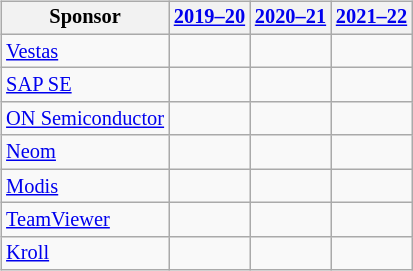<table>
<tr>
<td valign="top"><br><table class="wikitable sortable" style="font-size:85%; display: inline-table;">
<tr>
<th>Sponsor</th>
<th><a href='#'>2019–20</a></th>
<th><a href='#'>2020–21</a></th>
<th><a href='#'>2021–22</a></th>
</tr>
<tr>
<td><a href='#'>Vestas</a></td>
<td></td>
<td></td>
<td></td>
</tr>
<tr>
<td><a href='#'>SAP SE</a></td>
<td></td>
<td></td>
<td></td>
</tr>
<tr>
<td><a href='#'>ON Semiconductor</a></td>
<td></td>
<td></td>
<td></td>
</tr>
<tr>
<td><a href='#'>Neom</a></td>
<td></td>
<td></td>
<td></td>
</tr>
<tr>
<td><a href='#'>Modis</a></td>
<td></td>
<td></td>
<td></td>
</tr>
<tr>
<td><a href='#'>TeamViewer</a></td>
<td></td>
<td></td>
<td></td>
</tr>
<tr>
<td><a href='#'>Kroll</a></td>
<td></td>
<td></td>
<td></td>
</tr>
</table>
</td>
<td valign="top"><br></td>
</tr>
</table>
